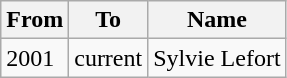<table class="wikitable">
<tr>
<th>From</th>
<th>To</th>
<th>Name</th>
</tr>
<tr>
<td>2001</td>
<td>current</td>
<td>Sylvie Lefort</td>
</tr>
</table>
